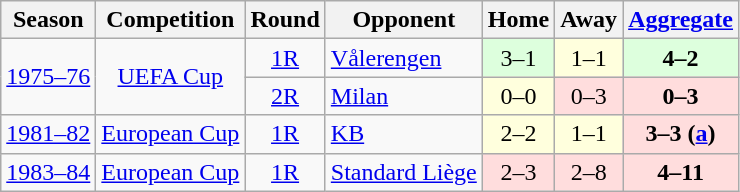<table class="wikitable" style="font-size:100%; text-align: center;">
<tr>
<th>Season</th>
<th>Competition</th>
<th>Round</th>
<th>Opponent</th>
<th>Home</th>
<th>Away</th>
<th><a href='#'>Aggregate</a></th>
</tr>
<tr>
<td rowspan=2><a href='#'>1975–76</a></td>
<td rowspan=2><a href='#'>UEFA Cup</a></td>
<td><a href='#'>1R</a></td>
<td align="left"> <a href='#'>Vålerengen</a></td>
<td bgcolor="#ddffdd" style="text-align:center;">3–1</td>
<td bgcolor="#ffffdd" style="text-align:center;">1–1</td>
<td bgcolor="#ddffdd" style="text-align:center;"><strong>4–2</strong></td>
</tr>
<tr>
<td><a href='#'>2R</a></td>
<td align="left"> <a href='#'>Milan</a></td>
<td bgcolor="#ffffdd" style="text-align:center;">0–0</td>
<td bgcolor="#ffdddd" style="text-align:center;">0–3</td>
<td bgcolor="#ffdddd" style="text-align:center;"><strong>0–3</strong></td>
</tr>
<tr>
<td><a href='#'>1981–82</a></td>
<td><a href='#'>European Cup</a></td>
<td><a href='#'>1R</a></td>
<td align="left"> <a href='#'>KB</a></td>
<td bgcolor="#ffffdd" style="text-align:center;">2–2</td>
<td bgcolor="#ffffdd" style="text-align:center;">1–1</td>
<td bgcolor="#ffdddd" style="text-align:center;"><strong>3–3 (<a href='#'>a</a>)</strong></td>
</tr>
<tr>
<td><a href='#'>1983–84</a></td>
<td><a href='#'>European Cup</a></td>
<td><a href='#'>1R</a></td>
<td align="left"> <a href='#'>Standard Liège</a></td>
<td bgcolor="#ffdddd" style="text-align:center;">2–3</td>
<td bgcolor="#ffdddd" style="text-align:center;">2–8</td>
<td bgcolor="#ffdddd" style="text-align:center;"><strong>4–11</strong></td>
</tr>
</table>
